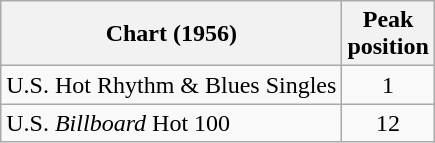<table class="wikitable sortable">
<tr>
<th align="left">Chart (1956)</th>
<th align="center">Peak<br>position</th>
</tr>
<tr>
<td align="left">U.S. Hot Rhythm & Blues Singles</td>
<td align="center">1</td>
</tr>
<tr>
<td align="left">U.S. <em>Billboard</em> Hot 100</td>
<td align="center">12</td>
</tr>
</table>
